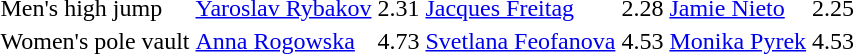<table>
<tr>
<td>Men's high jump</td>
<td><a href='#'>Yaroslav Rybakov</a><br></td>
<td>2.31</td>
<td><a href='#'>Jacques Freitag</a><br></td>
<td>2.28</td>
<td><a href='#'>Jamie Nieto</a><br></td>
<td>2.25</td>
</tr>
<tr>
<td>Women's pole vault</td>
<td><a href='#'>Anna Rogowska</a><br></td>
<td>4.73</td>
<td><a href='#'>Svetlana Feofanova</a><br></td>
<td>4.53</td>
<td><a href='#'>Monika Pyrek</a><br></td>
<td>4.53</td>
</tr>
</table>
